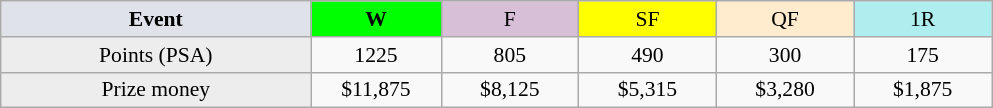<table class=wikitable style=font-size:90%;text-align:center>
<tr>
<td width=200 colspan=1 bgcolor=#dfe2e9><strong>Event</strong></td>
<td width=80 bgcolor=lime><strong>W</strong></td>
<td width=85 bgcolor=#D8BFD8>F</td>
<td width=85 bgcolor=#FFFF00>SF</td>
<td width=85 bgcolor=#ffebcd>QF</td>
<td width=85 bgcolor=#afeeee>1R</td>
</tr>
<tr>
<td bgcolor=#EDEDED>Points (PSA)</td>
<td>1225</td>
<td>805</td>
<td>490</td>
<td>300</td>
<td>175</td>
</tr>
<tr>
<td bgcolor=#EDEDED>Prize money</td>
<td>$11,875</td>
<td>$8,125</td>
<td>$5,315</td>
<td>$3,280</td>
<td>$1,875</td>
</tr>
</table>
